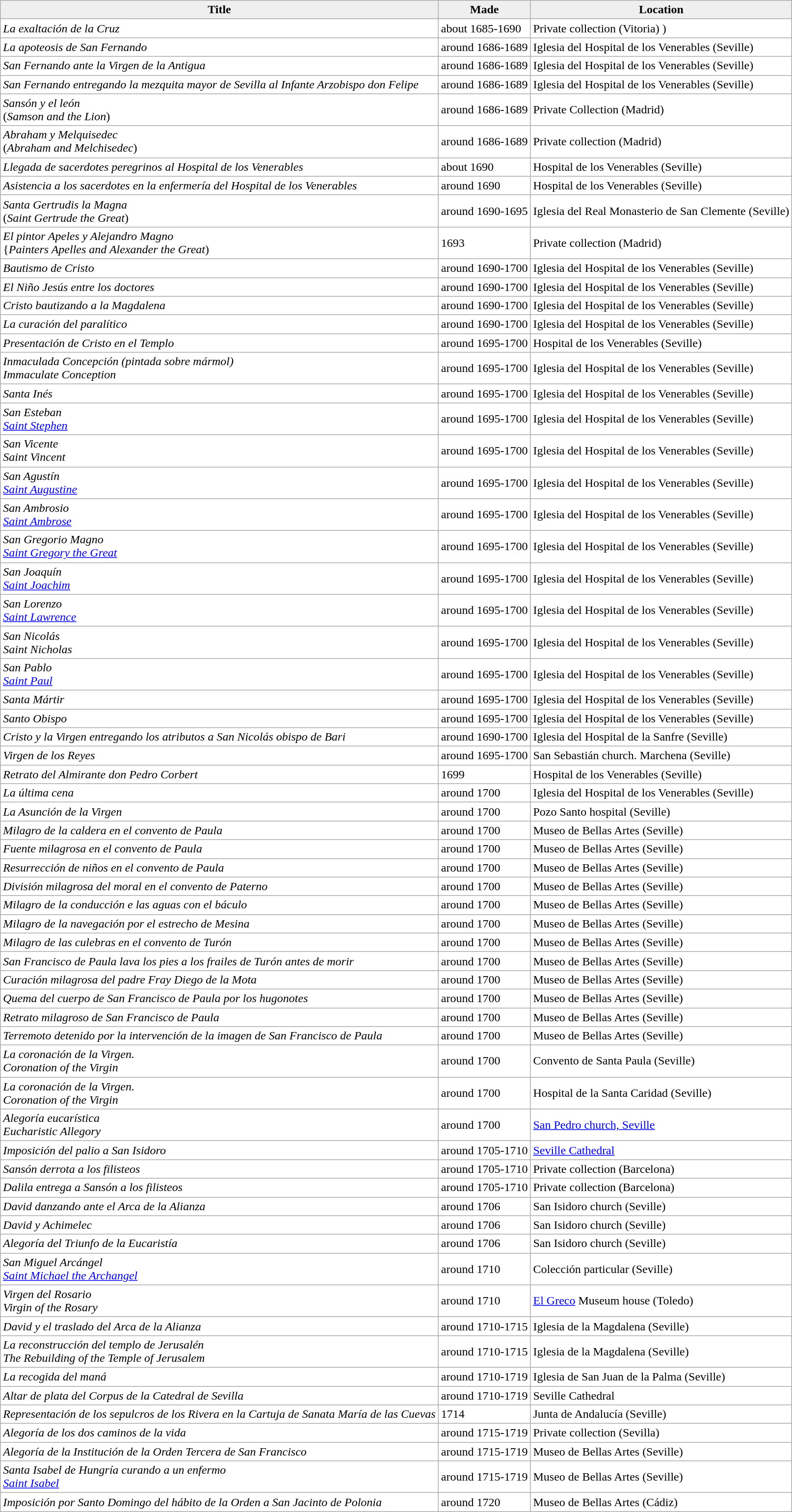<table class="wikitable" border="0" style="background:#ffffff" class="sortable wikitable">
<tr>
<th style="background:#efefef;">Title</th>
<th style="background:#efefef;">Made</th>
<th style="background:#efefef;">Location</th>
</tr>
<tr>
<td><em>La exaltación de la Cruz</em></td>
<td>about 1685-1690</td>
<td>Private collection (Vitoria) ) <br></td>
</tr>
<tr ------>
<td><em>La apoteosis de San Fernando</em></td>
<td>around 1686-1689</td>
<td>Iglesia del Hospital de los Venerables (Seville) <br></td>
</tr>
<tr ------>
<td><em>San Fernando ante la Virgen de la Antigua</em></td>
<td>around 1686-1689</td>
<td>Iglesia del Hospital de los Venerables (Seville)<br></td>
</tr>
<tr ------>
<td><em>San Fernando entregando la mezquita mayor de Sevilla al Infante Arzobispo don Felipe</em></td>
<td>around 1686-1689</td>
<td>Iglesia del Hospital de los Venerables (Seville)   <br></td>
</tr>
<tr ------>
<td><em>Sansón y el león</em><br>(<em>Samson and the Lion</em>)</td>
<td>around 1686-1689</td>
<td>Private Collection (Madrid)  <br></td>
</tr>
<tr ------>
<td><em>Abraham y Melquisedec</em><br>(<em>Abraham and Melchisedec</em>)</td>
<td>around 1686-1689</td>
<td>Private collection (Madrid)   <br></td>
</tr>
<tr ------>
<td><em>Llegada de sacerdotes peregrinos al Hospital de los Venerables</em></td>
<td>about 1690</td>
<td>Hospital de los Venerables (Seville)    <br></td>
</tr>
<tr ------>
<td><em>Asistencia a los sacerdotes en la enfermería del Hospital de los Venerables</em></td>
<td>around 1690</td>
<td>Hospital de los Venerables (Seville)   <br></td>
</tr>
<tr ------>
<td><em>Santa Gertrudis la Magna</em><br>(<em>Saint Gertrude the Great</em>)</td>
<td>around 1690-1695</td>
<td>Iglesia del Real Monasterio de San Clemente (Seville)  <br></td>
</tr>
<tr ------>
<td><em>El pintor Apeles y Alejandro Magno</em><br>{<em>Painters Apelles and Alexander the Great</em>)</td>
<td>1693</td>
<td>Private collection (Madrid)  <br></td>
</tr>
<tr ------>
<td><em>Bautismo de Cristo</em></td>
<td>around 1690-1700</td>
<td>Iglesia del Hospital de los Venerables (Seville) <br></td>
</tr>
<tr ------>
<td><em>El Niño Jesús entre los doctores</em></td>
<td>around 1690-1700</td>
<td>Iglesia del Hospital de los Venerables (Seville) <br></td>
</tr>
<tr ------>
<td><em>Cristo bautizando a la Magdalena</em></td>
<td>around 1690-1700</td>
<td>Iglesia del Hospital de los Venerables (Seville)   <br></td>
</tr>
<tr ------>
<td><em>La curación del paralítico</em></td>
<td>around 1690-1700</td>
<td>Iglesia del Hospital de los Venerables (Seville)   <br></td>
</tr>
<tr ------>
<td><em>Presentación de Cristo en el Templo  </em></td>
<td>around 1695-1700</td>
<td>Hospital de los Venerables (Seville)   <br></td>
</tr>
<tr ------>
<td><em> Inmaculada Concepción (pintada sobre mármol)</em><br><em>Immaculate Conception</em></td>
<td>around 1695-1700</td>
<td>Iglesia del Hospital de los Venerables (Seville)   <br></td>
</tr>
<tr ------>
<td><em>Santa Inés</em></td>
<td>around 1695-1700</td>
<td>Iglesia del Hospital de los Venerables (Seville)  <br></td>
</tr>
<tr ------>
<td><em>San Esteban</em><br><em><a href='#'>Saint Stephen</a></em></td>
<td>around  1695-1700</td>
<td>Iglesia del Hospital de los Venerables (Seville)  <br></td>
</tr>
<tr ------>
<td><em>San Vicente</em><br><em>Saint Vincent</em></td>
<td>around 1695-1700</td>
<td>Iglesia del Hospital de los Venerables (Seville)  <br></td>
</tr>
<tr ------>
<td><em>San Agustín</em><br><em><a href='#'>Saint Augustine</a></em></td>
<td>around 1695-1700</td>
<td>Iglesia del Hospital de los Venerables (Seville)  <br></td>
</tr>
<tr ------>
<td><em>San Ambrosio</em><br><em><a href='#'>Saint Ambrose</a></em></td>
<td>around 1695-1700</td>
<td>Iglesia del Hospital de los Venerables (Seville)   <br></td>
</tr>
<tr ------>
<td><em>San Gregorio Magno</em><br><em><a href='#'>Saint Gregory the Great</a></em></td>
<td>around 1695-1700</td>
<td>Iglesia del Hospital de los Venerables (Seville)  <br></td>
</tr>
<tr ------>
<td><em>San Joaquín</em><br><em><a href='#'>Saint Joachim</a></em></td>
<td>around 1695-1700</td>
<td>Iglesia del Hospital de los Venerables (Seville)  <br></td>
</tr>
<tr ------>
<td><em>San Lorenzo</em><br><em><a href='#'>Saint Lawrence</a></em></td>
<td>around 1695-1700</td>
<td>Iglesia del Hospital de los Venerables (Seville)  <br></td>
</tr>
<tr ------>
<td><em>San Nicolás</em><br><em>Saint Nicholas</em></td>
<td>around 1695-1700</td>
<td>Iglesia del Hospital de los Venerables (Seville)  <br></td>
</tr>
<tr ------>
<td><em>San Pablo</em><br><em><a href='#'>Saint Paul</a></em></td>
<td>around 1695-1700</td>
<td>Iglesia del Hospital de los Venerables (Seville)  <br></td>
</tr>
<tr ------>
<td><em> Santa Mártir</em></td>
<td>around 1695-1700</td>
<td>Iglesia del Hospital de los Venerables (Seville)  <br></td>
</tr>
<tr ------>
<td><em>Santo Obispo</em></td>
<td>around 1695-1700</td>
<td>Iglesia del Hospital de los Venerables (Seville)  <br></td>
</tr>
<tr ------>
<td><em>Cristo y la Virgen entregando los atributos a San Nicolás obispo de Bari </em></td>
<td>around 1690-1700</td>
<td>Iglesia del Hospital de la Sanfre (Seville)   <br></td>
</tr>
<tr ------>
<td><em> Virgen de los Reyes</em></td>
<td>around 1695-1700</td>
<td>San Sebastián church. Marchena (Seville)    <br></td>
</tr>
<tr ------>
<td><em> Retrato del Almirante don Pedro Corbert</em></td>
<td>1699</td>
<td>Hospital de los Venerables (Seville)  <br></td>
</tr>
<tr ------>
<td><em> La última cena</em></td>
<td>around 1700</td>
<td>Iglesia del Hospital de los Venerables (Seville) <br></td>
</tr>
<tr ------>
<td><em>La Asunción de la Virgen </em></td>
<td>around 1700</td>
<td>Pozo Santo hospital (Seville)   <br></td>
</tr>
<tr ------>
<td><em>Milagro de la caldera en el convento de Paula </em></td>
<td>around 1700</td>
<td>Museo de Bellas Artes (Seville) <br></td>
</tr>
<tr ------>
<td><em>Fuente milagrosa en el convento de Paula </em></td>
<td>around 1700</td>
<td>Museo de Bellas Artes (Seville) <br></td>
</tr>
<tr ------>
<td><em>Resurrección de niños en el convento de Paula </em></td>
<td>around 1700</td>
<td>Museo de Bellas Artes (Seville)  <br></td>
</tr>
<tr ------>
<td><em>División milagrosa del moral en el convento de Paterno  </em></td>
<td>around 1700</td>
<td>Museo de Bellas Artes (Seville)  <br></td>
</tr>
<tr ------>
<td><em> Milagro de la conducción e las aguas con el báculo </em></td>
<td>around 1700</td>
<td>Museo de Bellas Artes (Seville)  <br></td>
</tr>
<tr ------>
<td><em> Milagro de la navegación por el estrecho de Mesina </em></td>
<td>around 1700</td>
<td>Museo de Bellas Artes (Seville)  <br></td>
</tr>
<tr ------>
<td><em>Milagro de las culebras en el convento de Turón </em></td>
<td>around 1700</td>
<td>Museo de Bellas Artes (Seville)  <br></td>
</tr>
<tr ------>
<td><em>San Francisco de Paula lava los pies a los frailes de Turón antes de morir</em></td>
<td>around 1700</td>
<td>Museo de Bellas Artes (Seville)   <br></td>
</tr>
<tr ------>
<td><em>Curación milagrosa del padre Fray Diego de la Mota </em></td>
<td>around 1700</td>
<td>Museo de Bellas Artes (Seville)  <br></td>
</tr>
<tr ------>
<td><em> Quema del cuerpo de San Francisco de Paula por los hugonotes</em></td>
<td>around 1700</td>
<td>Museo de Bellas Artes (Seville)  <br></td>
</tr>
<tr ------>
<td><em>Retrato milagroso de  San Francisco de Paula </em></td>
<td>around 1700</td>
<td>Museo de Bellas Artes (Seville) <br></td>
</tr>
<tr ------>
<td><em>Terremoto detenido por la intervención de la imagen de San Francisco de Paula </em></td>
<td>around 1700</td>
<td>Museo de Bellas Artes (Seville)  <br></td>
</tr>
<tr ------>
<td><em>La coronación de la Virgen.</em><br><em>Coronation of the Virgin</em></td>
<td>around 1700</td>
<td>Convento de Santa Paula (Seville)  <br></td>
</tr>
<tr ------>
<td><em> La coronación de la Virgen.</em><br><em>Coronation of the Virgin</em></td>
<td>around 1700</td>
<td>Hospital de la Santa Caridad (Seville) <br></td>
</tr>
<tr ------>
<td><em> Alegoría eucarística</em><br><em>Eucharistic Allegory</em></td>
<td>around 1700</td>
<td><a href='#'>San Pedro church, Seville</a> <br></td>
</tr>
<tr ------>
<td><em> Imposición del palio a San Isidoro</em></td>
<td>around 1705-1710</td>
<td><a href='#'>Seville Cathedral</a>  <br></td>
</tr>
<tr ------>
<td><em> Sansón derrota a los filisteos</em></td>
<td>around 1705-1710</td>
<td>Private collection (Barcelona) <br></td>
</tr>
<tr ------>
<td><em> Dalila entrega a Sansón a los filisteos</em></td>
<td>around 1705-1710</td>
<td>Private collection (Barcelona)  <br></td>
</tr>
<tr ------>
<td><em>David danzando ante el Arca de la Alianza</em></td>
<td>around 1706</td>
<td>San Isidoro church (Seville) <br></td>
</tr>
<tr ------>
<td><em>David y Achimelec </em></td>
<td>around 1706</td>
<td>San Isidoro church (Seville)  <br></td>
</tr>
<tr ------>
<td><em>Alegoría del Triunfo de la Eucaristía</em></td>
<td>around 1706</td>
<td>San Isidoro church (Seville)   <br></td>
</tr>
<tr ------>
<td><em>San Miguel Arcángel</em><br><em><a href='#'>Saint Michael the Archangel</a></em></td>
<td>around 1710</td>
<td>Colección particular (Seville)   <br></td>
</tr>
<tr ------>
<td><em>Virgen del Rosario</em><br><em>Virgin of the Rosary</em></td>
<td>around 1710</td>
<td><a href='#'>El Greco</a> Museum house (Toledo)  <br></td>
</tr>
<tr ------>
<td><em>David y el traslado del Arca de la Alianza </em></td>
<td>around 1710-1715</td>
<td>Iglesia de la Magdalena (Seville)   <br></td>
</tr>
<tr ------>
<td><em>La reconstrucción del templo de Jerusalén</em><br><em>The Rebuilding of the Temple of Jerusalem</em></td>
<td>around 1710-1715</td>
<td>Iglesia de la Magdalena (Seville)   <br></td>
</tr>
<tr ------>
<td><em>La recogida del maná </em></td>
<td>around 1710-1719</td>
<td>Iglesia de San Juan de la Palma (Seville)   <br></td>
</tr>
<tr ------>
<td><em>Altar de plata del Corpus de la Catedral de Sevilla </em></td>
<td>around 1710-1719</td>
<td>Seville Cathedral  <br></td>
</tr>
<tr ------>
<td><em>Representación de los sepulcros de los Rivera en la Cartuja de Sanata María de las Cuevas</em></td>
<td>1714</td>
<td>Junta de Andalucía (Seville)  <br></td>
</tr>
<tr ------>
<td><em>Alegoría de los dos caminos de la vida </em></td>
<td>around 1715-1719</td>
<td>Private collection (Sevilla)   <br></td>
</tr>
<tr ------>
<td><em>Alegoría de la Institución de la Orden Tercera de San Francisco </em></td>
<td>around 1715-1719</td>
<td>Museo de Bellas Artes (Seville)   <br></td>
</tr>
<tr ------>
<td><em>Santa Isabel de Hungría curando a un enfermo</em><br><em><a href='#'>Saint Isabel</a></em></td>
<td>around 1715-1719</td>
<td>Museo de Bellas Artes (Seville)   <br></td>
</tr>
<tr ------>
<td><em>Imposición por Santo Domingo del hábito de la Orden a San Jacinto de Polonia </em></td>
<td>around 1720</td>
<td>Museo de Bellas Artes (Cádiz)   <br></td>
</tr>
</table>
